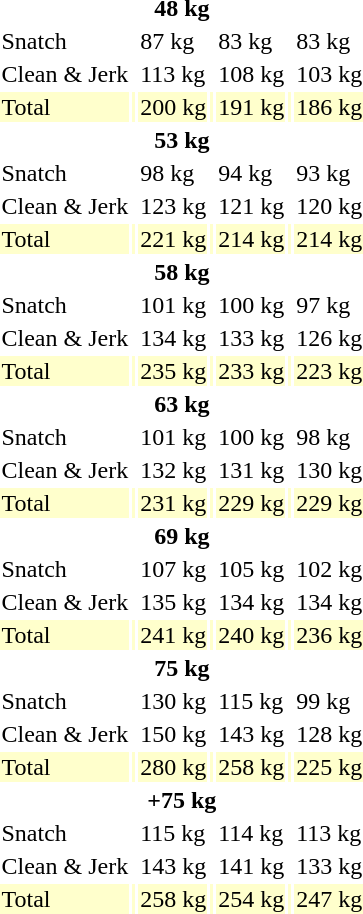<table>
<tr>
<th colspan=7>48 kg</th>
</tr>
<tr>
<td>Snatch</td>
<td></td>
<td>87 kg</td>
<td></td>
<td>83 kg</td>
<td></td>
<td>83 kg</td>
</tr>
<tr>
<td>Clean & Jerk</td>
<td></td>
<td>113 kg</td>
<td></td>
<td>108 kg</td>
<td></td>
<td>103 kg</td>
</tr>
<tr bgcolor=ffffcc>
<td>Total</td>
<td></td>
<td>200 kg</td>
<td></td>
<td>191 kg</td>
<td></td>
<td>186 kg</td>
</tr>
<tr>
<th colspan=7>53 kg</th>
</tr>
<tr>
<td>Snatch</td>
<td></td>
<td>98 kg</td>
<td></td>
<td>94 kg</td>
<td></td>
<td>93 kg</td>
</tr>
<tr>
<td>Clean & Jerk</td>
<td></td>
<td>123 kg</td>
<td></td>
<td>121 kg</td>
<td></td>
<td>120 kg</td>
</tr>
<tr bgcolor=ffffcc>
<td>Total</td>
<td></td>
<td>221 kg</td>
<td></td>
<td>214 kg</td>
<td></td>
<td>214 kg</td>
</tr>
<tr>
<th colspan=7>58 kg</th>
</tr>
<tr>
<td>Snatch</td>
<td></td>
<td>101 kg</td>
<td></td>
<td>100 kg</td>
<td></td>
<td>97 kg</td>
</tr>
<tr>
<td>Clean & Jerk</td>
<td></td>
<td>134 kg</td>
<td></td>
<td>133 kg</td>
<td></td>
<td>126 kg</td>
</tr>
<tr bgcolor=ffffcc>
<td>Total</td>
<td></td>
<td>235 kg</td>
<td></td>
<td>233 kg</td>
<td></td>
<td>223 kg</td>
</tr>
<tr>
<th colspan=7>63 kg</th>
</tr>
<tr>
<td>Snatch</td>
<td></td>
<td>101 kg</td>
<td></td>
<td>100 kg</td>
<td></td>
<td>98 kg</td>
</tr>
<tr>
<td>Clean & Jerk</td>
<td></td>
<td>132 kg</td>
<td></td>
<td>131 kg</td>
<td></td>
<td>130 kg</td>
</tr>
<tr bgcolor=ffffcc>
<td>Total</td>
<td></td>
<td>231 kg</td>
<td></td>
<td>229 kg</td>
<td></td>
<td>229 kg</td>
</tr>
<tr>
<th colspan=7>69 kg</th>
</tr>
<tr>
<td>Snatch</td>
<td></td>
<td>107 kg</td>
<td></td>
<td>105 kg</td>
<td></td>
<td>102 kg</td>
</tr>
<tr>
<td>Clean & Jerk</td>
<td></td>
<td>135 kg</td>
<td></td>
<td>134 kg</td>
<td></td>
<td>134 kg</td>
</tr>
<tr bgcolor=ffffcc>
<td>Total</td>
<td></td>
<td>241 kg</td>
<td></td>
<td>240 kg</td>
<td></td>
<td>236 kg</td>
</tr>
<tr>
<th colspan=7>75 kg</th>
</tr>
<tr>
<td>Snatch</td>
<td></td>
<td>130 kg</td>
<td></td>
<td>115 kg</td>
<td></td>
<td>99 kg</td>
</tr>
<tr>
<td>Clean & Jerk</td>
<td></td>
<td>150 kg</td>
<td></td>
<td>143 kg</td>
<td></td>
<td>128 kg</td>
</tr>
<tr bgcolor=ffffcc>
<td>Total</td>
<td></td>
<td>280 kg</td>
<td></td>
<td>258 kg</td>
<td></td>
<td>225 kg</td>
</tr>
<tr>
<th colspan=7>+75 kg</th>
</tr>
<tr>
<td>Snatch</td>
<td></td>
<td>115 kg</td>
<td></td>
<td>114 kg</td>
<td></td>
<td>113 kg</td>
</tr>
<tr>
<td>Clean & Jerk</td>
<td></td>
<td>143 kg</td>
<td></td>
<td>141 kg</td>
<td></td>
<td>133 kg</td>
</tr>
<tr bgcolor=ffffcc>
<td>Total</td>
<td></td>
<td>258 kg</td>
<td></td>
<td>254 kg</td>
<td></td>
<td>247 kg</td>
</tr>
</table>
